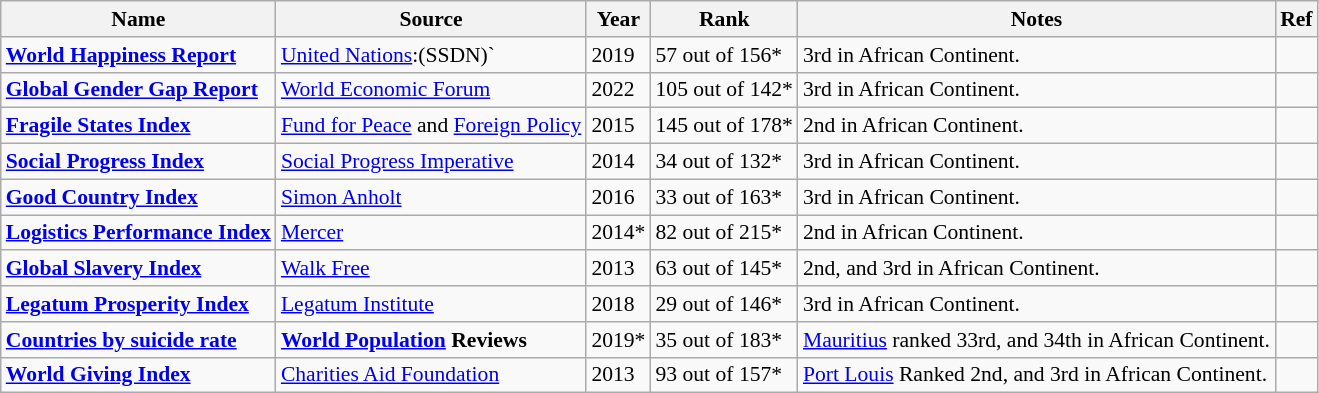<table class="wikitable" style="font-size:90%;">
<tr>
<th>Name</th>
<th>Source</th>
<th>Year</th>
<th>Rank</th>
<th>Notes</th>
<th>Ref</th>
</tr>
<tr>
<td><strong><a href='#'>World Happiness Report</a></strong></td>
<td><a href='#'>United Nations</a>:(SSDN)`</td>
<td>2019</td>
<td>57 out of 156*</td>
<td>3rd in African Continent.</td>
<td></td>
</tr>
<tr>
<td><strong><a href='#'>Global Gender Gap Report</a></strong></td>
<td><a href='#'>World Economic Forum</a></td>
<td>2022</td>
<td>105 out of 142*</td>
<td>3rd in African Continent.</td>
<td></td>
</tr>
<tr>
<td><strong><a href='#'>Fragile States Index</a></strong></td>
<td><a href='#'>Fund for Peace</a> and <a href='#'>Foreign Policy</a></td>
<td>2015</td>
<td>145 out of 178*</td>
<td>2nd in African Continent.</td>
<td> </td>
</tr>
<tr>
<td><strong><a href='#'>Social Progress Index</a></strong></td>
<td><a href='#'>Social Progress Imperative</a></td>
<td>2014</td>
<td>34 out of 132*</td>
<td>3rd in African Continent.<br></td>
</tr>
<tr>
<td><strong><a href='#'>Good Country Index</a></strong></td>
<td><a href='#'>Simon Anholt</a></td>
<td>2016</td>
<td>33 out of 163*</td>
<td>3rd in African Continent.</td>
<td></td>
</tr>
<tr>
<td><strong><a href='#'>Logistics Performance Index</a></strong></td>
<td><a href='#'>Mercer</a></td>
<td>2014*</td>
<td>82 out of 215*</td>
<td>2nd in African Continent.</td>
<td></td>
</tr>
<tr>
<td><strong><a href='#'>Global Slavery Index</a></strong></td>
<td><a href='#'>Walk Free</a></td>
<td>2013</td>
<td>63 out of 145*</td>
<td>2nd, and 3rd in African Continent.</td>
<td></td>
</tr>
<tr>
<td><strong><a href='#'>Legatum Prosperity Index</a></strong></td>
<td><a href='#'>Legatum Institute</a></td>
<td>2018</td>
<td>29 out of 146*</td>
<td>3rd in African Continent.</td>
<td></td>
</tr>
<tr>
<td><strong><a href='#'>Countries by suicide rate</a></strong></td>
<td><strong><a href='#'>World Population</a> Reviews</strong></td>
<td>2019*</td>
<td>35 out of 183*</td>
<td><a href='#'>Mauritius</a> ranked 33rd, and 34th in African Continent.</td>
<td></td>
</tr>
<tr>
<td><strong><a href='#'>World Giving Index</a></strong></td>
<td><a href='#'>Charities Aid Foundation</a></td>
<td>2013</td>
<td>93 out of 157*</td>
<td><a href='#'>Port Louis</a> Ranked 2nd, and 3rd in African Continent.</td>
<td></td>
</tr>
</table>
